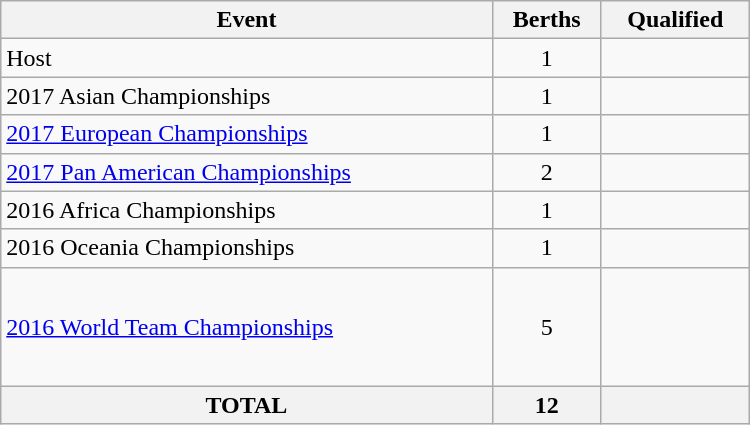<table class="wikitable" width=500>
<tr>
<th>Event</th>
<th>Berths</th>
<th>Qualified</th>
</tr>
<tr>
<td>Host</td>
<td align=center>1</td>
<td></td>
</tr>
<tr>
<td>2017 Asian Championships</td>
<td align=center>1</td>
<td></td>
</tr>
<tr>
<td><a href='#'>2017 European Championships</a></td>
<td align=center>1</td>
<td></td>
</tr>
<tr>
<td><a href='#'>2017 Pan American Championships</a></td>
<td align=center>2</td>
<td><br></td>
</tr>
<tr>
<td>2016 Africa Championships</td>
<td align=center>1</td>
<td></td>
</tr>
<tr>
<td>2016 Oceania Championships</td>
<td align=center>1</td>
<td></td>
</tr>
<tr>
<td><a href='#'>2016 World Team Championships</a></td>
<td align=center>5</td>
<td><br><br><br><br></td>
</tr>
<tr>
<th>TOTAL</th>
<th>12</th>
<th></th>
</tr>
</table>
